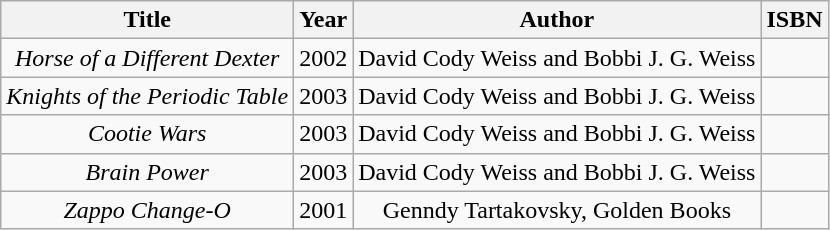<table class="wikitable sortable" style="text-align: center">
<tr>
<th>Title</th>
<th>Year</th>
<th>Author</th>
<th>ISBN</th>
</tr>
<tr>
<td><em>Horse of a Different Dexter</em></td>
<td>2002</td>
<td>David Cody Weiss and Bobbi J. G. Weiss</td>
<td></td>
</tr>
<tr>
<td><em>Knights of the Periodic Table</em></td>
<td>2003</td>
<td>David Cody Weiss and Bobbi J. G. Weiss</td>
<td></td>
</tr>
<tr>
<td><em>Cootie Wars</em></td>
<td>2003</td>
<td>David Cody Weiss and Bobbi J. G. Weiss</td>
<td></td>
</tr>
<tr>
<td><em>Brain Power</em></td>
<td>2003</td>
<td>David Cody Weiss and Bobbi J. G. Weiss</td>
<td></td>
</tr>
<tr>
<td><em>Zappo Change-O</em></td>
<td>2001</td>
<td>Genndy Tartakovsky, Golden Books</td>
<td></td>
</tr>
</table>
